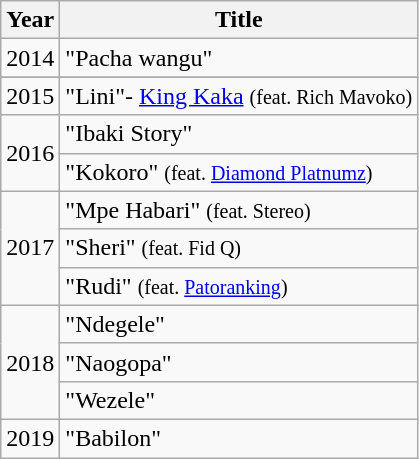<table class="wikitable sortable">
<tr>
<th>Year</th>
<th>Title</th>
</tr>
<tr>
<td rowspan="1">2014</td>
<td>"Pacha wangu"</td>
</tr>
<tr>
</tr>
<tr>
<td rowspan="1">2015</td>
<td>"Lini"- <a href='#'>King Kaka</a> <small>(feat. Rich Mavoko)</small></td>
</tr>
<tr>
<td rowspan="2">2016</td>
<td>"Ibaki Story"</td>
</tr>
<tr>
<td>"Kokoro" <small>(feat. <a href='#'>Diamond Platnumz</a>)</small></td>
</tr>
<tr>
<td rowspan="3">2017</td>
<td>"Mpe Habari" <small>(feat. Stereo)</small></td>
</tr>
<tr>
<td>"Sheri" <small>(feat. Fid Q)</small></td>
</tr>
<tr>
<td>"Rudi" <small>(feat. <a href='#'>Patoranking</a>)</small></td>
</tr>
<tr>
<td rowspan="3">2018</td>
<td>"Ndegele"</td>
</tr>
<tr>
<td>"Naogopa"</td>
</tr>
<tr>
<td>"Wezele"</td>
</tr>
<tr>
<td rowspan="1">2019</td>
<td>"Babilon"</td>
</tr>
</table>
